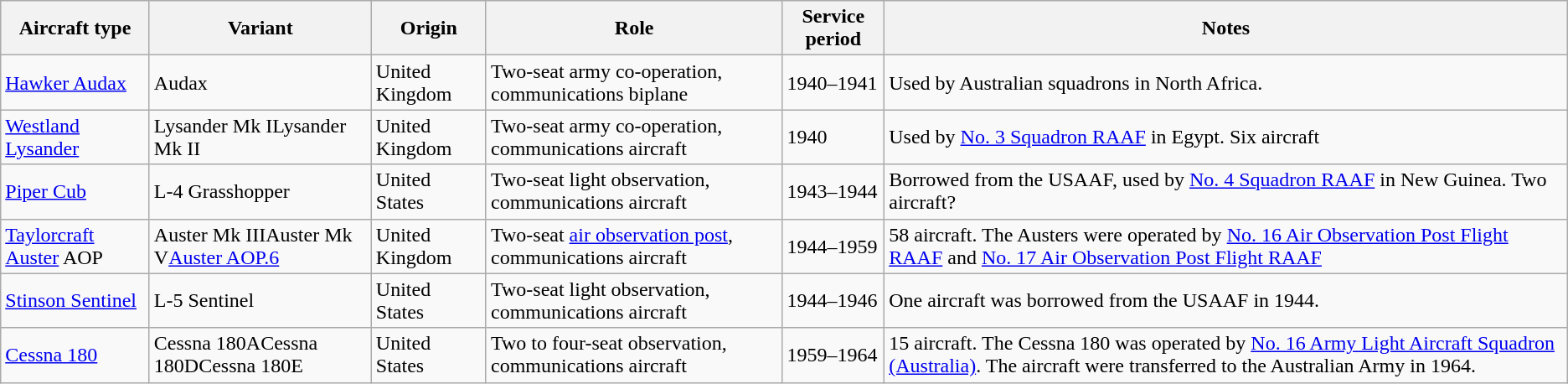<table class="wikitable sortable">
<tr>
<th>Aircraft type</th>
<th>Variant</th>
<th>Origin</th>
<th>Role</th>
<th>Service period</th>
<th>Notes</th>
</tr>
<tr>
<td><a href='#'>Hawker Audax</a></td>
<td>Audax</td>
<td>United Kingdom</td>
<td>Two-seat army co-operation, communications biplane</td>
<td>1940–1941</td>
<td>Used by Australian squadrons in North Africa.</td>
</tr>
<tr>
<td><a href='#'>Westland Lysander</a></td>
<td>Lysander Mk ILysander Mk II</td>
<td>United Kingdom</td>
<td>Two-seat army co-operation, communications aircraft</td>
<td>1940</td>
<td>Used by <a href='#'>No. 3 Squadron RAAF</a> in Egypt. Six aircraft</td>
</tr>
<tr>
<td><a href='#'>Piper Cub</a></td>
<td>L-4 Grasshopper</td>
<td>United States</td>
<td>Two-seat light observation, communications aircraft</td>
<td>1943–1944</td>
<td>Borrowed from the USAAF, used by <a href='#'>No. 4 Squadron RAAF</a> in New Guinea. Two aircraft?</td>
</tr>
<tr>
<td><a href='#'>Taylorcraft Auster</a> AOP</td>
<td>Auster Mk IIIAuster Mk V<a href='#'>Auster AOP.6</a></td>
<td>United Kingdom</td>
<td>Two-seat <a href='#'>air observation post</a>, communications aircraft</td>
<td>1944–1959</td>
<td>58 aircraft. The Austers were operated by <a href='#'>No. 16 Air Observation Post Flight RAAF</a> and <a href='#'>No. 17 Air Observation Post Flight RAAF</a></td>
</tr>
<tr>
<td><a href='#'>Stinson Sentinel</a></td>
<td>L-5 Sentinel</td>
<td>United States</td>
<td>Two-seat light observation, communications aircraft</td>
<td>1944–1946</td>
<td>One aircraft was borrowed from the USAAF in 1944.</td>
</tr>
<tr>
<td><a href='#'>Cessna 180</a></td>
<td>Cessna 180ACessna 180DCessna 180E</td>
<td>United States</td>
<td>Two to four-seat observation, communications aircraft</td>
<td>1959–1964</td>
<td>15 aircraft. The Cessna 180 was operated by <a href='#'>No. 16 Army Light Aircraft Squadron (Australia)</a>. The aircraft were transferred to the Australian Army in 1964.</td>
</tr>
</table>
